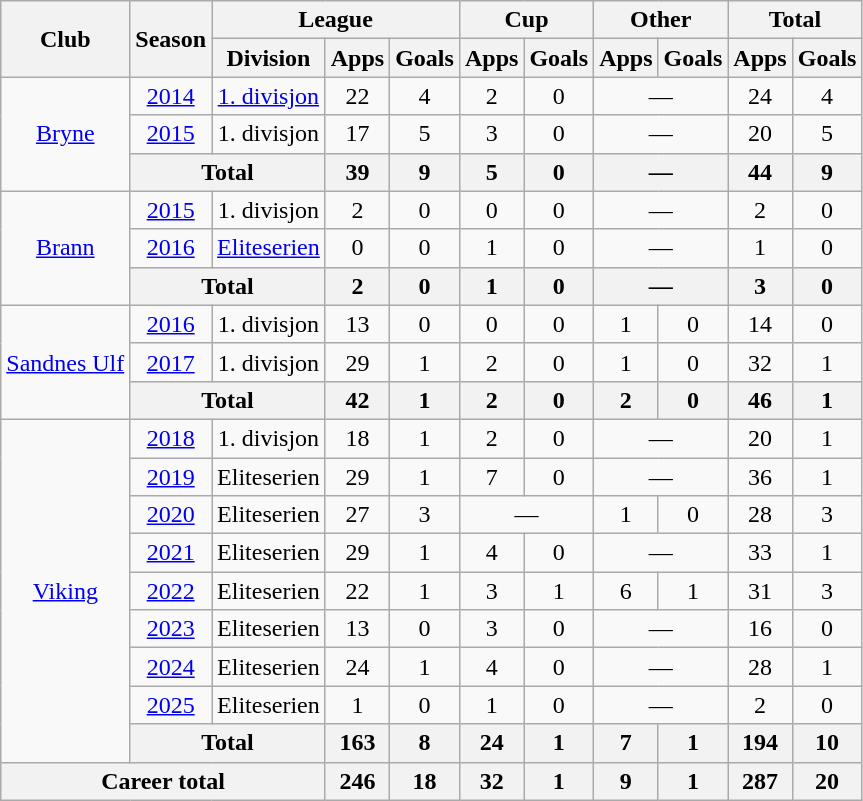<table class="wikitable" style="text-align: center;">
<tr>
<th rowspan="2">Club</th>
<th rowspan="2">Season</th>
<th colspan="3">League</th>
<th colspan="2">Cup</th>
<th colspan="2">Other</th>
<th colspan="2">Total</th>
</tr>
<tr>
<th>Division</th>
<th>Apps</th>
<th>Goals</th>
<th>Apps</th>
<th>Goals</th>
<th>Apps</th>
<th>Goals</th>
<th>Apps</th>
<th>Goals</th>
</tr>
<tr>
<td rowspan="3"><a href='#'>Bryne</a></td>
<td><a href='#'>2014</a></td>
<td><a href='#'>1. divisjon</a></td>
<td>22</td>
<td>4</td>
<td>2</td>
<td>0</td>
<td colspan="2">—</td>
<td>24</td>
<td>4</td>
</tr>
<tr>
<td><a href='#'>2015</a></td>
<td>1. divisjon</td>
<td>17</td>
<td>5</td>
<td>3</td>
<td>0</td>
<td colspan="2">—</td>
<td>20</td>
<td>5</td>
</tr>
<tr>
<th colspan="2">Total</th>
<th>39</th>
<th>9</th>
<th>5</th>
<th>0</th>
<th colspan="2">—</th>
<th>44</th>
<th>9</th>
</tr>
<tr>
<td rowspan="3"><a href='#'>Brann</a></td>
<td><a href='#'>2015</a></td>
<td>1. divisjon</td>
<td>2</td>
<td>0</td>
<td>0</td>
<td>0</td>
<td colspan="2">—</td>
<td>2</td>
<td>0</td>
</tr>
<tr>
<td><a href='#'>2016</a></td>
<td><a href='#'>Eliteserien</a></td>
<td>0</td>
<td>0</td>
<td>1</td>
<td>0</td>
<td colspan="2">—</td>
<td>1</td>
<td>0</td>
</tr>
<tr>
<th colspan="2">Total</th>
<th>2</th>
<th>0</th>
<th>1</th>
<th>0</th>
<th colspan="2">—</th>
<th>3</th>
<th>0</th>
</tr>
<tr>
<td rowspan="3"><a href='#'>Sandnes Ulf</a></td>
<td><a href='#'>2016</a></td>
<td>1. divisjon</td>
<td>13</td>
<td>0</td>
<td>0</td>
<td>0</td>
<td>1</td>
<td>0</td>
<td>14</td>
<td>0</td>
</tr>
<tr>
<td><a href='#'>2017</a></td>
<td>1. divisjon</td>
<td>29</td>
<td>1</td>
<td>2</td>
<td>0</td>
<td>1</td>
<td>0</td>
<td>32</td>
<td>1</td>
</tr>
<tr>
<th colspan="2">Total</th>
<th>42</th>
<th>1</th>
<th>2</th>
<th>0</th>
<th>2</th>
<th>0</th>
<th>46</th>
<th>1</th>
</tr>
<tr>
<td rowspan="9"><a href='#'>Viking</a></td>
<td><a href='#'>2018</a></td>
<td>1. divisjon</td>
<td>18</td>
<td>1</td>
<td>2</td>
<td>0</td>
<td colspan="2">—</td>
<td>20</td>
<td>1</td>
</tr>
<tr>
<td><a href='#'>2019</a></td>
<td>Eliteserien</td>
<td>29</td>
<td>1</td>
<td>7</td>
<td>0</td>
<td colspan="2">—</td>
<td>36</td>
<td>1</td>
</tr>
<tr>
<td><a href='#'>2020</a></td>
<td>Eliteserien</td>
<td>27</td>
<td>3</td>
<td colspan=2>—</td>
<td>1</td>
<td>0</td>
<td>28</td>
<td>3</td>
</tr>
<tr>
<td><a href='#'>2021</a></td>
<td>Eliteserien</td>
<td>29</td>
<td>1</td>
<td>4</td>
<td>0</td>
<td colspan="2">—</td>
<td>33</td>
<td>1</td>
</tr>
<tr>
<td><a href='#'>2022</a></td>
<td>Eliteserien</td>
<td>22</td>
<td>1</td>
<td>3</td>
<td>1</td>
<td>6</td>
<td>1</td>
<td>31</td>
<td>3</td>
</tr>
<tr>
<td><a href='#'>2023</a></td>
<td>Eliteserien</td>
<td>13</td>
<td>0</td>
<td>3</td>
<td>0</td>
<td colspan="2">—</td>
<td>16</td>
<td>0</td>
</tr>
<tr>
<td><a href='#'>2024</a></td>
<td>Eliteserien</td>
<td>24</td>
<td>1</td>
<td>4</td>
<td>0</td>
<td colspan="2">—</td>
<td>28</td>
<td>1</td>
</tr>
<tr>
<td><a href='#'>2025</a></td>
<td>Eliteserien</td>
<td>1</td>
<td>0</td>
<td>1</td>
<td>0</td>
<td colspan="2">—</td>
<td>2</td>
<td>0</td>
</tr>
<tr>
<th colspan="2">Total</th>
<th>163</th>
<th>8</th>
<th>24</th>
<th>1</th>
<th>7</th>
<th>1</th>
<th>194</th>
<th>10</th>
</tr>
<tr>
<th colspan="3">Career total</th>
<th>246</th>
<th>18</th>
<th>32</th>
<th>1</th>
<th>9</th>
<th>1</th>
<th>287</th>
<th>20</th>
</tr>
</table>
